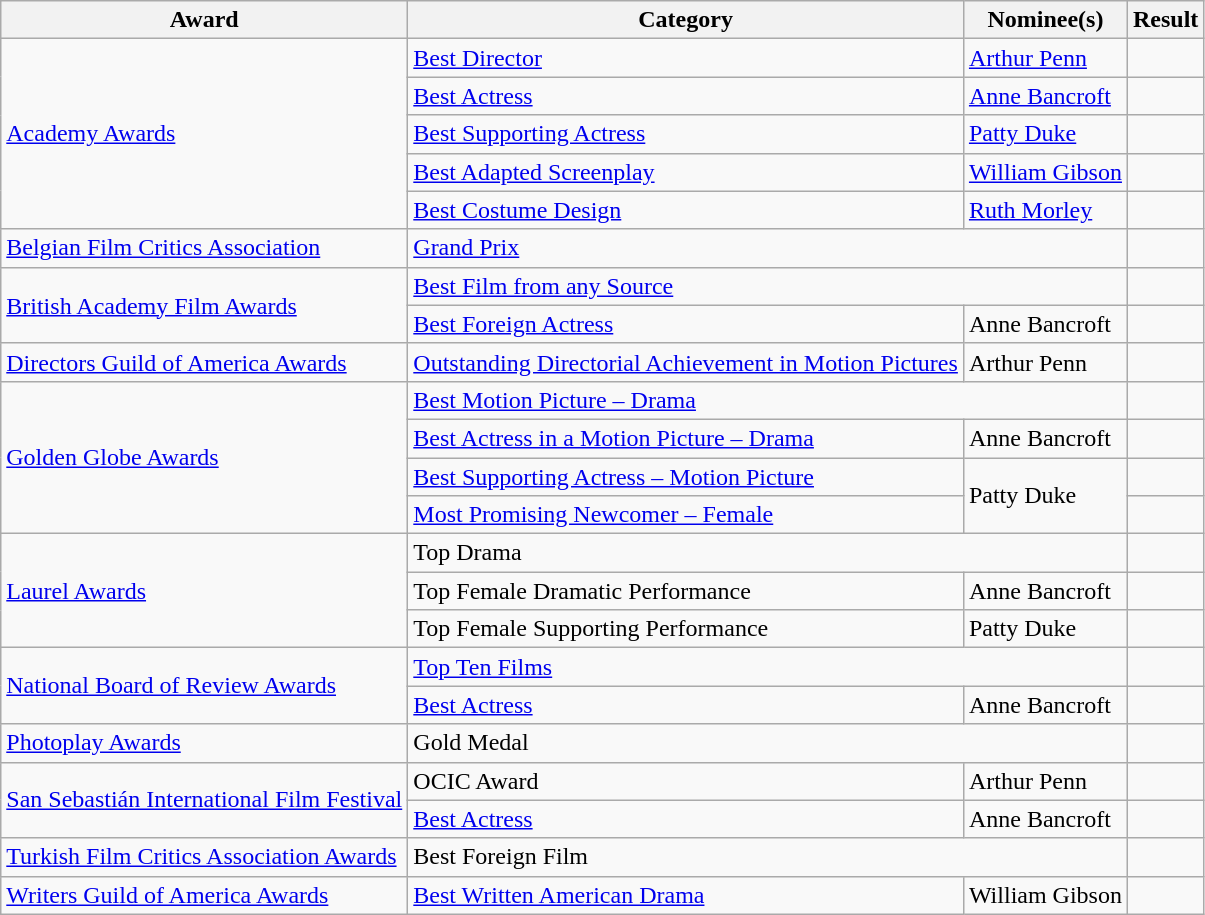<table class="wikitable plainrowheaders">
<tr>
<th>Award</th>
<th>Category</th>
<th>Nominee(s)</th>
<th>Result</th>
</tr>
<tr>
<td rowspan="5"><a href='#'>Academy Awards</a></td>
<td><a href='#'>Best Director</a></td>
<td><a href='#'>Arthur Penn</a></td>
<td></td>
</tr>
<tr>
<td><a href='#'>Best Actress</a></td>
<td><a href='#'>Anne Bancroft</a></td>
<td></td>
</tr>
<tr>
<td><a href='#'>Best Supporting Actress</a></td>
<td><a href='#'>Patty Duke</a></td>
<td></td>
</tr>
<tr>
<td><a href='#'>Best Adapted Screenplay</a></td>
<td><a href='#'>William Gibson</a></td>
<td></td>
</tr>
<tr>
<td><a href='#'>Best Costume Design</a></td>
<td><a href='#'>Ruth Morley</a></td>
<td></td>
</tr>
<tr>
<td><a href='#'>Belgian Film Critics Association</a></td>
<td colspan="2"><a href='#'>Grand Prix</a></td>
<td></td>
</tr>
<tr>
<td rowspan="2"><a href='#'>British Academy Film Awards</a></td>
<td colspan="2"><a href='#'>Best Film from any Source</a></td>
<td></td>
</tr>
<tr>
<td><a href='#'>Best Foreign Actress</a></td>
<td>Anne Bancroft</td>
<td></td>
</tr>
<tr>
<td><a href='#'>Directors Guild of America Awards</a></td>
<td><a href='#'>Outstanding Directorial Achievement in Motion Pictures</a></td>
<td>Arthur Penn</td>
<td></td>
</tr>
<tr>
<td rowspan="4"><a href='#'>Golden Globe Awards</a></td>
<td colspan="2"><a href='#'>Best Motion Picture – Drama</a></td>
<td></td>
</tr>
<tr>
<td><a href='#'>Best Actress in a Motion Picture – Drama</a></td>
<td>Anne Bancroft</td>
<td></td>
</tr>
<tr>
<td><a href='#'>Best Supporting Actress – Motion Picture</a></td>
<td rowspan="2">Patty Duke</td>
<td></td>
</tr>
<tr>
<td><a href='#'>Most Promising Newcomer – Female</a></td>
<td></td>
</tr>
<tr>
<td rowspan="3"><a href='#'>Laurel Awards</a></td>
<td colspan="2">Top Drama</td>
<td></td>
</tr>
<tr>
<td>Top Female Dramatic Performance</td>
<td>Anne Bancroft</td>
<td></td>
</tr>
<tr>
<td>Top Female Supporting Performance</td>
<td>Patty Duke</td>
<td></td>
</tr>
<tr>
<td rowspan="2"><a href='#'>National Board of Review Awards</a></td>
<td colspan="2"><a href='#'>Top Ten Films</a></td>
<td></td>
</tr>
<tr>
<td><a href='#'>Best Actress</a></td>
<td>Anne Bancroft</td>
<td></td>
</tr>
<tr>
<td><a href='#'>Photoplay Awards</a></td>
<td colspan="2">Gold Medal</td>
<td></td>
</tr>
<tr>
<td rowspan="2"><a href='#'>San Sebastián International Film Festival</a></td>
<td>OCIC Award</td>
<td>Arthur Penn</td>
<td></td>
</tr>
<tr>
<td><a href='#'>Best Actress</a></td>
<td>Anne Bancroft</td>
<td></td>
</tr>
<tr>
<td><a href='#'>Turkish Film Critics Association Awards</a></td>
<td colspan="2">Best Foreign Film</td>
<td></td>
</tr>
<tr>
<td><a href='#'>Writers Guild of America Awards</a></td>
<td><a href='#'>Best Written American Drama</a></td>
<td>William Gibson</td>
<td></td>
</tr>
</table>
